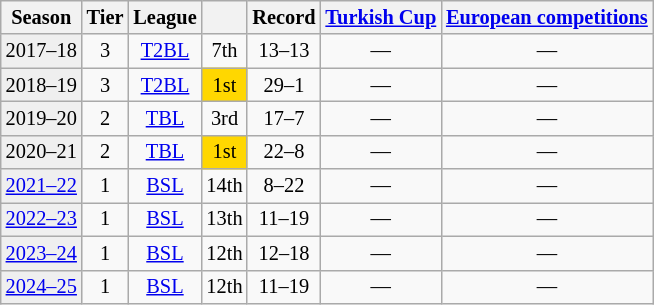<table class="wikitable" style="font-size:85%">
<tr>
<th>Season</th>
<th>Tier</th>
<th>League</th>
<th></th>
<th>Record</th>
<th><a href='#'>Turkish Cup</a></th>
<th colspan=3><a href='#'>European competitions</a></th>
</tr>
<tr>
<td style="background:#efefef;">2017–18</td>
<td align="center">3</td>
<td align="center"><a href='#'>T2BL</a></td>
<td align="center">7th</td>
<td align="center">13–13</td>
<td align="center">—</td>
<td align="center" colspan=2>—</td>
</tr>
<tr>
<td style="background:#efefef;">2018–19</td>
<td align="center">3</td>
<td align="center"><a href='#'>T2BL</a></td>
<td align="center" bgcolor=gold>1st</td>
<td align="center">29–1</td>
<td align="center">—</td>
<td align="center" colspan=2>—</td>
</tr>
<tr>
<td style="background:#efefef;">2019–20</td>
<td align="center">2</td>
<td align="center"><a href='#'>TBL</a></td>
<td align="center">3rd</td>
<td align="center">17–7</td>
<td align="center">—</td>
<td align="center" colspan=2>—</td>
</tr>
<tr>
<td style="background:#efefef;">2020–21</td>
<td align="center">2</td>
<td align="center"><a href='#'>TBL</a></td>
<td align="center" bgcolor=gold>1st</td>
<td align="center">22–8</td>
<td align="center">—</td>
<td align="center" colspan=2>—</td>
</tr>
<tr>
<td style="background:#efefef;"><a href='#'>2021–22</a></td>
<td align="center">1</td>
<td align="center"><a href='#'>BSL</a></td>
<td align="center">14th</td>
<td align="center">8–22</td>
<td align="center">—</td>
<td align="center" colspan=2>—</td>
</tr>
<tr>
<td style="background:#efefef;"><a href='#'>2022–23</a></td>
<td align="center">1</td>
<td align="center"><a href='#'>BSL</a></td>
<td align="center">13th</td>
<td align="center">11–19</td>
<td align="center">—</td>
<td align="center" colspan=2>—</td>
</tr>
<tr>
<td style="background:#efefef;"><a href='#'>2023–24</a></td>
<td align="center">1</td>
<td align="center"><a href='#'>BSL</a></td>
<td align="center">12th</td>
<td align="center">12–18</td>
<td align="center">—</td>
<td align="center" colspan=2>—</td>
</tr>
<tr>
<td style="background:#efefef;"><a href='#'>2024–25</a></td>
<td align="center">1</td>
<td align="center"><a href='#'>BSL</a></td>
<td align="center">12th</td>
<td align="center">11–19</td>
<td align="center">—</td>
<td align="center" colspan=2>—</td>
</tr>
</table>
